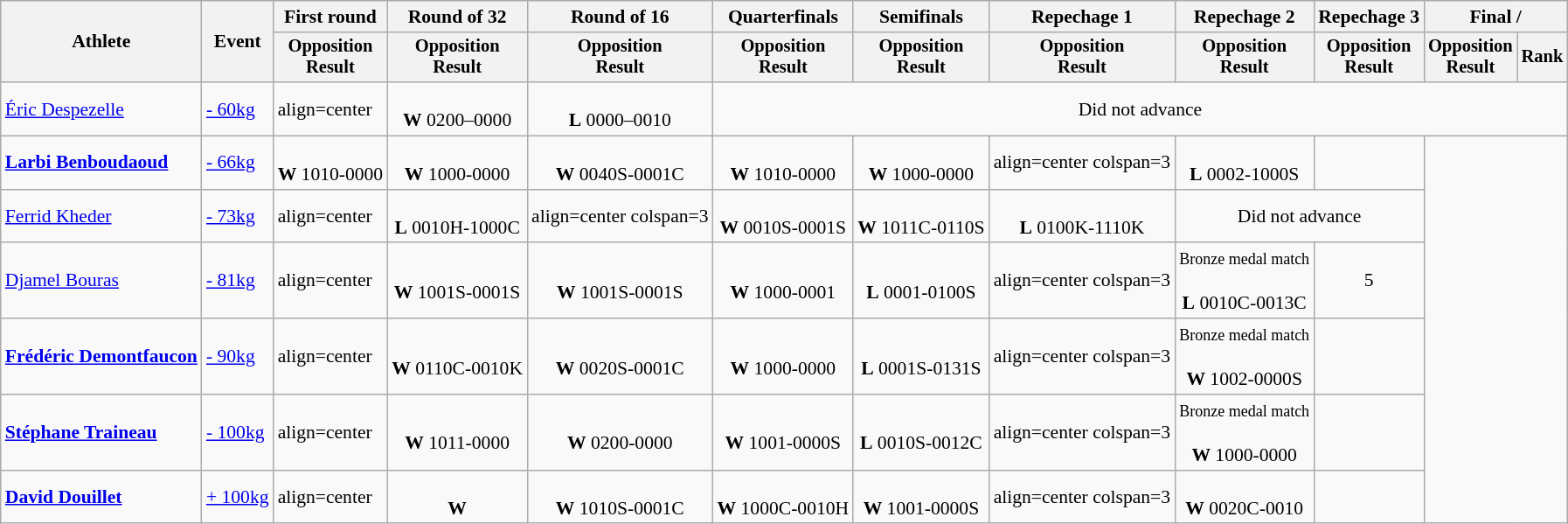<table class="wikitable" style="font-size:90%">
<tr>
<th rowspan="2">Athlete</th>
<th rowspan="2">Event</th>
<th>First round</th>
<th>Round of 32</th>
<th>Round of 16</th>
<th>Quarterfinals</th>
<th>Semifinals</th>
<th>Repechage 1</th>
<th>Repechage 2</th>
<th>Repechage 3</th>
<th colspan=2>Final / </th>
</tr>
<tr style="font-size:95%">
<th>Opposition<br>Result</th>
<th>Opposition<br>Result</th>
<th>Opposition<br>Result</th>
<th>Opposition<br>Result</th>
<th>Opposition<br>Result</th>
<th>Opposition<br>Result</th>
<th>Opposition<br>Result</th>
<th>Opposition<br>Result</th>
<th>Opposition<br>Result</th>
<th>Rank</th>
</tr>
<tr>
<td align=left><a href='#'>Éric Despezelle</a></td>
<td align=left><a href='#'>- 60kg</a></td>
<td>align=center </td>
<td align=center><br><strong>W</strong> 0200–0000</td>
<td align=center><br><strong>L</strong> 0000–0010</td>
<td align=center colspan=7>Did not advance</td>
</tr>
<tr>
<td align=left><strong><a href='#'>Larbi Benboudaoud</a></strong></td>
<td align=left><a href='#'>- 66kg</a></td>
<td align=center><br><strong>W</strong> 1010-0000</td>
<td align=center><br><strong>W</strong> 1000-0000</td>
<td align=center><br><strong>W</strong> 0040S-0001C</td>
<td align=center><br><strong>W</strong> 1010-0000</td>
<td align=center><br><strong>W</strong> 1000-0000</td>
<td>align=center colspan=3 </td>
<td align=center><br><strong>L</strong> 0002-1000S</td>
<td align=center></td>
</tr>
<tr>
<td align=left><a href='#'>Ferrid Kheder</a></td>
<td align=left><a href='#'>- 73kg</a></td>
<td>align=center </td>
<td align=center><br><strong>L</strong> 0010H-1000C</td>
<td>align=center colspan=3 </td>
<td align=center><br><strong>W</strong> 0010S-0001S</td>
<td align=center><br><strong>W</strong> 1011C-0110S</td>
<td align=center><br><strong>L</strong> 0100K-1110K</td>
<td align=center colspan=2>Did not advance</td>
</tr>
<tr>
<td align=left><a href='#'>Djamel Bouras</a></td>
<td align=left><a href='#'>- 81kg</a></td>
<td>align=center </td>
<td align=center><br><strong>W</strong> 1001S-0001S</td>
<td align=center><br><strong>W</strong> 1001S-0001S</td>
<td align=center><br><strong>W</strong> 1000-0001</td>
<td align=center><br><strong>L</strong> 0001-0100S</td>
<td>align=center colspan=3 </td>
<td align=center><small>Bronze medal match</small><br><br><strong>L</strong> 0010C-0013C</td>
<td align=center>5</td>
</tr>
<tr>
<td align=left><strong><a href='#'>Frédéric Demontfaucon</a></strong></td>
<td align=left><a href='#'>- 90kg</a></td>
<td>align=center </td>
<td align=center><br><strong>W</strong> 0110C-0010K</td>
<td align=center><br><strong>W</strong> 0020S-0001C</td>
<td align=center><br><strong>W</strong> 1000-0000</td>
<td align=center><br><strong>L</strong> 0001S-0131S</td>
<td>align=center colspan=3 </td>
<td align=center><small>Bronze medal match</small><br><br><strong>W</strong> 1002-0000S</td>
<td align=center></td>
</tr>
<tr>
<td align=left><strong><a href='#'>Stéphane Traineau</a></strong></td>
<td align=left><a href='#'>- 100kg</a></td>
<td>align=center </td>
<td align=center><br><strong>W</strong> 1011-0000</td>
<td align=center><br><strong>W</strong> 0200-0000</td>
<td align=center><br><strong>W</strong> 1001-0000S</td>
<td align=center><br><strong>L</strong> 0010S-0012C</td>
<td>align=center colspan=3 </td>
<td align=center><small>Bronze medal match</small><br><br><strong>W</strong> 1000-0000</td>
<td align=center></td>
</tr>
<tr>
<td align=left><strong><a href='#'>David Douillet</a></strong></td>
<td align=left><a href='#'>+ 100kg</a></td>
<td>align=center </td>
<td align=center><br><strong>W</strong></td>
<td align=center><br><strong>W</strong> 1010S-0001C</td>
<td align=center><br><strong>W</strong> 1000C-0010H</td>
<td align=center><br><strong>W</strong> 1001-0000S</td>
<td>align=center colspan=3 </td>
<td align=center><br><strong>W</strong> 0020C-0010</td>
<td align=center></td>
</tr>
</table>
